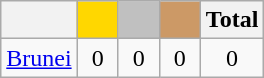<table class="wikitable">
<tr>
<th></th>
<th style="background-color:gold">        </th>
<th style="background-color:silver">      </th>
<th style="background-color:#CC9966">      </th>
<th>Total</th>
</tr>
<tr align="center">
<td> <a href='#'>Brunei</a></td>
<td>0</td>
<td>0</td>
<td>0</td>
<td>0</td>
</tr>
</table>
